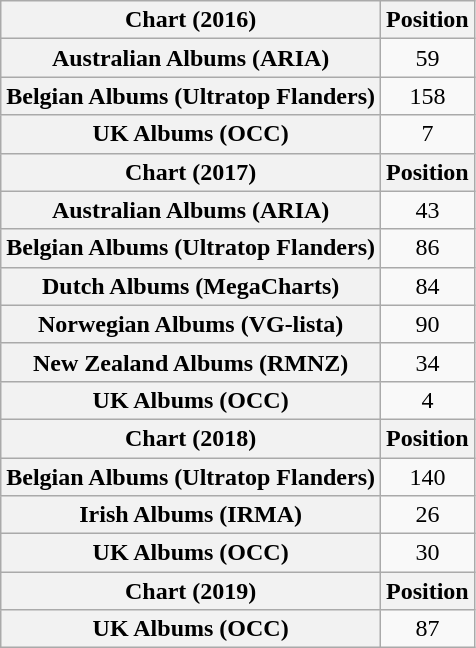<table class="wikitable plainrowheaders" style="text-align:center">
<tr>
<th scope="col">Chart (2016)</th>
<th scope="col">Position</th>
</tr>
<tr>
<th scope="row">Australian Albums (ARIA)</th>
<td>59</td>
</tr>
<tr>
<th scope="row">Belgian Albums (Ultratop Flanders)</th>
<td>158</td>
</tr>
<tr>
<th scope="row">UK Albums (OCC)</th>
<td>7</td>
</tr>
<tr>
<th scope="col">Chart (2017)</th>
<th scope="col">Position</th>
</tr>
<tr>
<th scope="row">Australian Albums (ARIA)</th>
<td>43</td>
</tr>
<tr>
<th scope="row">Belgian Albums (Ultratop Flanders)</th>
<td>86</td>
</tr>
<tr>
<th scope="row">Dutch Albums (MegaCharts)</th>
<td>84</td>
</tr>
<tr>
<th scope="row">Norwegian Albums (VG-lista)</th>
<td>90</td>
</tr>
<tr>
<th scope="row">New Zealand Albums (RMNZ)</th>
<td>34</td>
</tr>
<tr>
<th scope="row">UK Albums (OCC)</th>
<td>4</td>
</tr>
<tr>
<th scope="col">Chart (2018)</th>
<th scope="col">Position</th>
</tr>
<tr>
<th scope="row">Belgian Albums (Ultratop Flanders)</th>
<td>140</td>
</tr>
<tr>
<th scope="row">Irish Albums (IRMA)</th>
<td>26</td>
</tr>
<tr>
<th scope="row">UK Albums (OCC)</th>
<td>30</td>
</tr>
<tr>
<th scope="col">Chart (2019)</th>
<th scope="col">Position</th>
</tr>
<tr>
<th scope="row">UK Albums (OCC)</th>
<td>87</td>
</tr>
</table>
